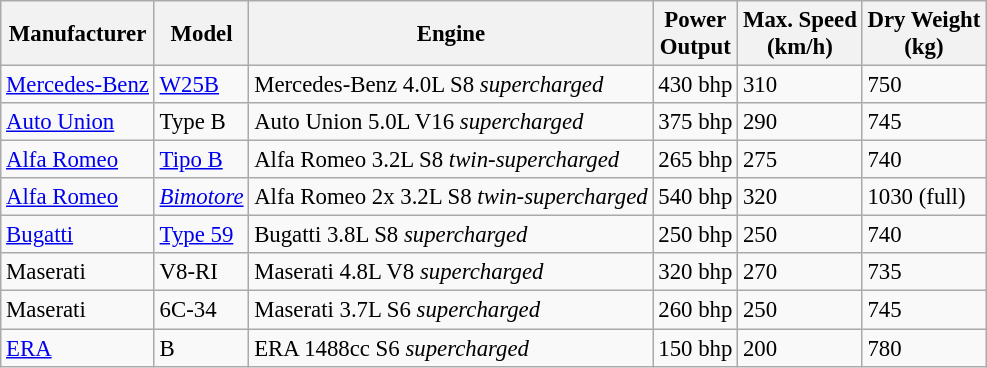<table class="wikitable" style="font-size: 95%;">
<tr>
<th>Manufacturer</th>
<th>Model</th>
<th>Engine</th>
<th>Power<br>Output</th>
<th>Max. Speed<br> (km/h)</th>
<th>Dry Weight<br> (kg)</th>
</tr>
<tr>
<td> <a href='#'>Mercedes-Benz</a></td>
<td><a href='#'>W25B</a></td>
<td>Mercedes-Benz 4.0L S8 <em>supercharged</em></td>
<td>430 bhp</td>
<td>310</td>
<td>750</td>
</tr>
<tr>
<td> <a href='#'>Auto Union</a></td>
<td>Type B</td>
<td>Auto Union 5.0L V16 <em>supercharged</em></td>
<td>375 bhp</td>
<td>290</td>
<td>745</td>
</tr>
<tr>
<td> <a href='#'>Alfa Romeo</a></td>
<td><a href='#'>Tipo B</a></td>
<td>Alfa Romeo 3.2L S8 <em>twin-supercharged</em></td>
<td>265 bhp</td>
<td>275</td>
<td>740</td>
</tr>
<tr>
<td> <a href='#'>Alfa Romeo</a></td>
<td><a href='#'><em>Bimotore</em></a></td>
<td>Alfa Romeo 2x 3.2L S8 <em>twin-supercharged</em></td>
<td>540 bhp</td>
<td>320</td>
<td>1030 (full)</td>
</tr>
<tr>
<td> <a href='#'>Bugatti</a></td>
<td><a href='#'>Type 59</a></td>
<td>Bugatti 3.8L S8 <em>supercharged</em></td>
<td>250 bhp</td>
<td>250</td>
<td>740</td>
</tr>
<tr>
<td> Maserati</td>
<td>V8-RI</td>
<td>Maserati 4.8L V8 <em>supercharged</em></td>
<td>320 bhp</td>
<td>270</td>
<td>735</td>
</tr>
<tr>
<td> Maserati</td>
<td>6C-34</td>
<td>Maserati 3.7L S6 <em>supercharged</em></td>
<td>260 bhp</td>
<td>250</td>
<td>745</td>
</tr>
<tr>
<td> <a href='#'>ERA</a></td>
<td>B</td>
<td>ERA 1488cc S6 <em>supercharged</em></td>
<td>150 bhp</td>
<td>200</td>
<td>780</td>
</tr>
</table>
